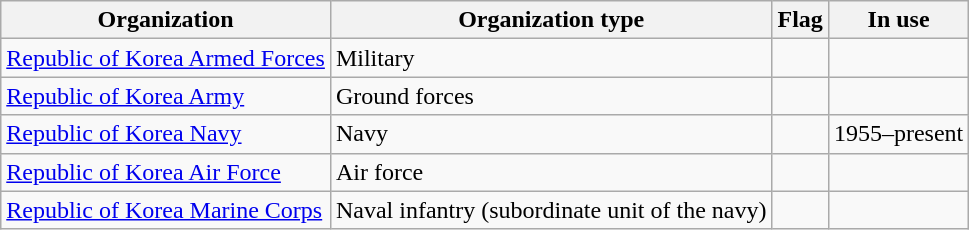<table class="wikitable">
<tr>
<th>Organization</th>
<th>Organization type</th>
<th>Flag</th>
<th>In use</th>
</tr>
<tr>
<td><a href='#'>Republic of Korea Armed Forces</a></td>
<td>Military</td>
<td></td>
<td></td>
</tr>
<tr>
<td><a href='#'>Republic of Korea Army</a></td>
<td>Ground forces</td>
<td></td>
<td></td>
</tr>
<tr>
<td><a href='#'>Republic of Korea Navy</a></td>
<td>Navy</td>
<td></td>
<td>1955–present</td>
</tr>
<tr>
<td><a href='#'>Republic of Korea Air Force</a></td>
<td>Air force</td>
<td></td>
<td></td>
</tr>
<tr>
<td><a href='#'>Republic of Korea Marine Corps</a></td>
<td>Naval infantry (subordinate unit of the navy)</td>
<td></td>
<td></td>
</tr>
</table>
